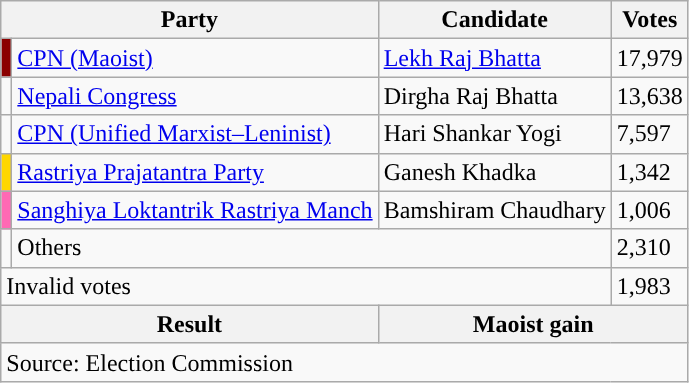<table class="wikitable">
<tr>
<th colspan="2">Party</th>
<th>Candidate</th>
<th>Votes</th>
</tr>
<tr>
<td style="background-color:darkred"></td>
<td><a href='#'>CPN (Maoist)</a></td>
<td><a href='#'>Lekh Raj Bhatta</a></td>
<td>17,979</td>
</tr>
<tr>
<td style="background-color:"></td>
<td><a href='#'>Nepali Congress</a></td>
<td>Dirgha Raj Bhatta</td>
<td>13,638</td>
</tr>
<tr>
<td style="background-color:"></td>
<td><a href='#'>CPN (Unified Marxist–Leninist)</a></td>
<td>Hari Shankar Yogi</td>
<td>7,597</td>
</tr>
<tr>
<td style="background-color:gold"></td>
<td><a href='#'>Rastriya Prajatantra Party</a></td>
<td>Ganesh Khadka</td>
<td>1,342</td>
</tr>
<tr>
<td style="background-color:hotpink"></td>
<td><a href='#'>Sanghiya Loktantrik Rastriya Manch</a></td>
<td>Bamshiram Chaudhary</td>
<td>1,006</td>
</tr>
<tr>
<td></td>
<td colspan="2">Others</td>
<td>2,310</td>
</tr>
<tr>
<td colspan="3">Invalid votes</td>
<td>1,983</td>
</tr>
<tr>
<th colspan="2">Result</th>
<th colspan="2">Maoist gain</th>
</tr>
<tr>
<td colspan="4">Source: Election Commission</td>
</tr>
</table>
